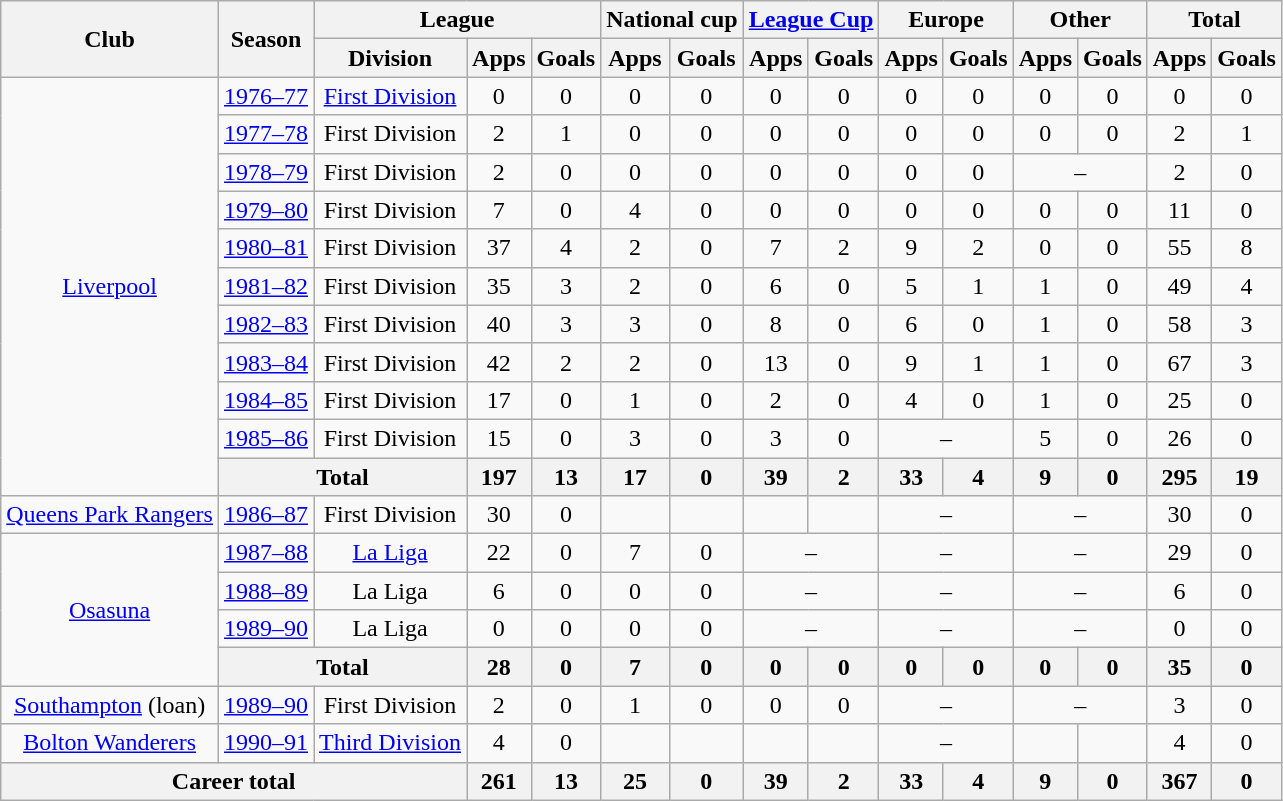<table class=wikitable style="text-align: center">
<tr>
<th rowspan="2">Club</th>
<th rowspan="2">Season</th>
<th colspan="3">League</th>
<th colspan="2">National cup</th>
<th colspan="2"><a href='#'>League Cup</a></th>
<th colspan="2">Europe</th>
<th colspan="2">Other</th>
<th colspan="2">Total</th>
</tr>
<tr>
<th>Division</th>
<th>Apps</th>
<th>Goals</th>
<th>Apps</th>
<th>Goals</th>
<th>Apps</th>
<th>Goals</th>
<th>Apps</th>
<th>Goals</th>
<th>Apps</th>
<th>Goals</th>
<th>Apps</th>
<th>Goals</th>
</tr>
<tr>
<td rowspan="11"><a href='#'>Liverpool</a></td>
<td><a href='#'>1976–77</a></td>
<td><a href='#'>First Division</a></td>
<td>0</td>
<td>0</td>
<td>0</td>
<td>0</td>
<td>0</td>
<td>0</td>
<td>0</td>
<td>0</td>
<td>0</td>
<td>0</td>
<td>0</td>
<td>0</td>
</tr>
<tr>
<td><a href='#'>1977–78</a></td>
<td>First Division</td>
<td>2</td>
<td>1</td>
<td>0</td>
<td>0</td>
<td>0</td>
<td>0</td>
<td>0</td>
<td>0</td>
<td>0</td>
<td>0</td>
<td>2</td>
<td>1</td>
</tr>
<tr>
<td><a href='#'>1978–79</a></td>
<td>First Division</td>
<td>2</td>
<td>0</td>
<td>0</td>
<td>0</td>
<td>0</td>
<td>0</td>
<td>0</td>
<td>0</td>
<td colspan="2">–</td>
<td>2</td>
<td>0</td>
</tr>
<tr>
<td><a href='#'>1979–80</a></td>
<td>First Division</td>
<td>7</td>
<td>0</td>
<td>4</td>
<td>0</td>
<td>0</td>
<td>0</td>
<td>0</td>
<td>0</td>
<td>0</td>
<td>0</td>
<td>11</td>
<td>0</td>
</tr>
<tr>
<td><a href='#'>1980–81</a></td>
<td>First Division</td>
<td>37</td>
<td>4</td>
<td>2</td>
<td>0</td>
<td>7</td>
<td>2</td>
<td>9</td>
<td>2</td>
<td>0</td>
<td>0</td>
<td>55</td>
<td>8</td>
</tr>
<tr>
<td><a href='#'>1981–82</a></td>
<td>First Division</td>
<td>35</td>
<td>3</td>
<td>2</td>
<td>0</td>
<td>6</td>
<td>0</td>
<td>5</td>
<td>1</td>
<td>1</td>
<td>0</td>
<td>49</td>
<td>4</td>
</tr>
<tr>
<td><a href='#'>1982–83</a></td>
<td>First Division</td>
<td>40</td>
<td>3</td>
<td>3</td>
<td>0</td>
<td>8</td>
<td>0</td>
<td>6</td>
<td>0</td>
<td>1</td>
<td>0</td>
<td>58</td>
<td>3</td>
</tr>
<tr>
<td><a href='#'>1983–84</a></td>
<td>First Division</td>
<td>42</td>
<td>2</td>
<td>2</td>
<td>0</td>
<td>13</td>
<td>0</td>
<td>9</td>
<td>1</td>
<td>1</td>
<td>0</td>
<td>67</td>
<td>3</td>
</tr>
<tr>
<td><a href='#'>1984–85</a></td>
<td>First Division</td>
<td>17</td>
<td>0</td>
<td>1</td>
<td>0</td>
<td>2</td>
<td>0</td>
<td>4</td>
<td>0</td>
<td>1</td>
<td>0</td>
<td>25</td>
<td>0</td>
</tr>
<tr>
<td><a href='#'>1985–86</a></td>
<td>First Division</td>
<td>15</td>
<td>0</td>
<td>3</td>
<td>0</td>
<td>3</td>
<td>0</td>
<td colspan="2">–</td>
<td>5</td>
<td>0</td>
<td>26</td>
<td>0</td>
</tr>
<tr>
<th colspan="2">Total</th>
<th>197</th>
<th>13</th>
<th>17</th>
<th>0</th>
<th>39</th>
<th>2</th>
<th>33</th>
<th>4</th>
<th>9</th>
<th>0</th>
<th>295</th>
<th>19</th>
</tr>
<tr>
<td><a href='#'>Queens Park Rangers</a></td>
<td><a href='#'>1986–87</a></td>
<td>First Division</td>
<td>30</td>
<td>0</td>
<td></td>
<td></td>
<td></td>
<td></td>
<td colspan="2">–</td>
<td colspan="2">–</td>
<td>30</td>
<td>0</td>
</tr>
<tr>
<td rowspan="4"><a href='#'>Osasuna</a></td>
<td><a href='#'>1987–88</a></td>
<td><a href='#'>La Liga</a></td>
<td>22</td>
<td>0</td>
<td>7</td>
<td>0</td>
<td colspan="2">–</td>
<td colspan="2">–</td>
<td colspan="2">–</td>
<td>29</td>
<td>0</td>
</tr>
<tr>
<td><a href='#'>1988–89</a></td>
<td>La Liga</td>
<td>6</td>
<td>0</td>
<td>0</td>
<td>0</td>
<td colspan="2">–</td>
<td colspan="2">–</td>
<td colspan="2">–</td>
<td>6</td>
<td>0</td>
</tr>
<tr>
<td><a href='#'>1989–90</a></td>
<td>La Liga</td>
<td>0</td>
<td>0</td>
<td>0</td>
<td>0</td>
<td colspan="2">–</td>
<td colspan="2">–</td>
<td colspan="2">–</td>
<td>0</td>
<td>0</td>
</tr>
<tr>
<th colspan="2">Total</th>
<th>28</th>
<th>0</th>
<th>7</th>
<th>0</th>
<th>0</th>
<th>0</th>
<th>0</th>
<th>0</th>
<th>0</th>
<th>0</th>
<th>35</th>
<th>0</th>
</tr>
<tr>
<td><a href='#'>Southampton</a> (loan)</td>
<td><a href='#'>1989–90</a></td>
<td>First Division</td>
<td>2</td>
<td>0</td>
<td>1</td>
<td>0</td>
<td>0</td>
<td>0</td>
<td colspan="2">–</td>
<td colspan="2">–</td>
<td>3</td>
<td>0</td>
</tr>
<tr>
<td><a href='#'>Bolton Wanderers</a></td>
<td><a href='#'>1990–91</a></td>
<td><a href='#'>Third Division</a></td>
<td>4</td>
<td>0</td>
<td></td>
<td></td>
<td></td>
<td></td>
<td colspan="2">–</td>
<td></td>
<td></td>
<td>4</td>
<td>0</td>
</tr>
<tr>
<th colspan="3">Career total</th>
<th>261</th>
<th>13</th>
<th>25</th>
<th>0</th>
<th>39</th>
<th>2</th>
<th>33</th>
<th>4</th>
<th>9</th>
<th>0</th>
<th>367</th>
<th>0</th>
</tr>
</table>
